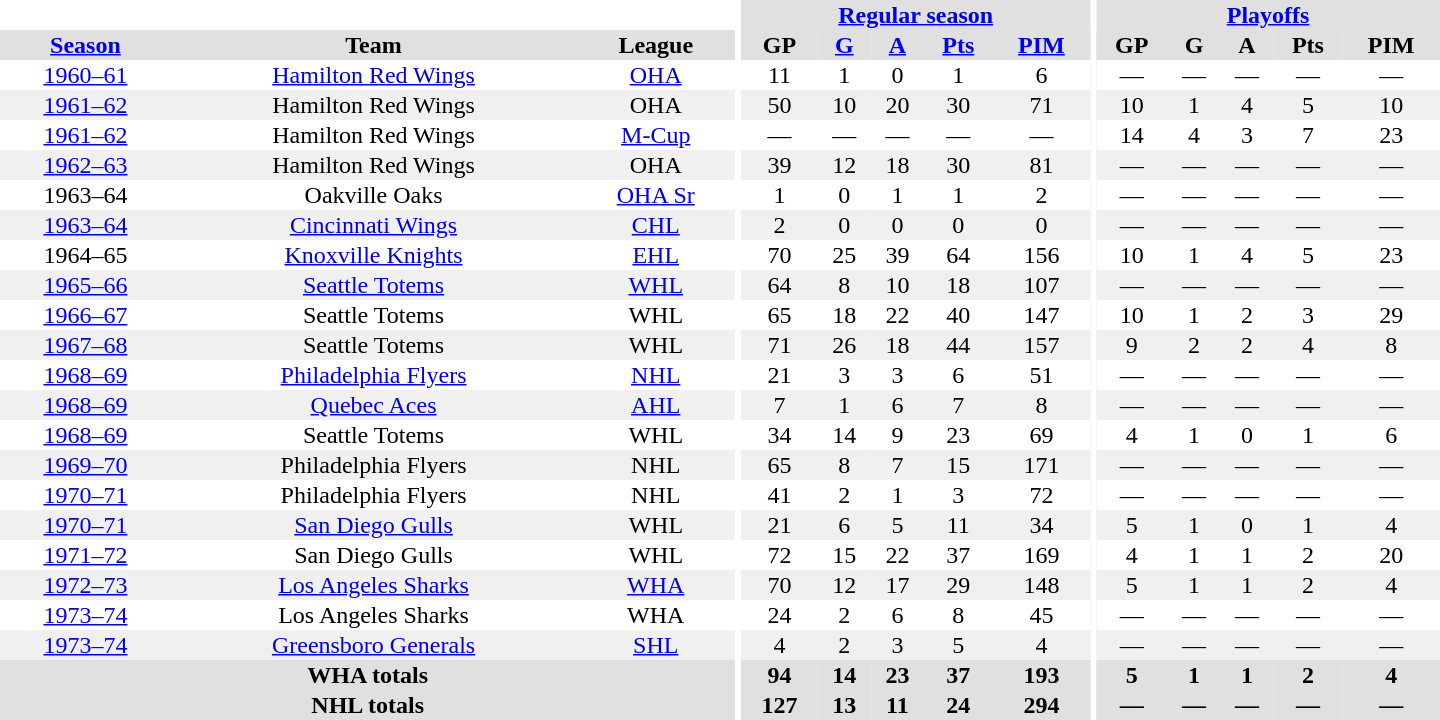<table border="0" cellpadding="1" cellspacing="0" style="text-align:center; width:60em">
<tr bgcolor="#e0e0e0">
<th colspan="3" bgcolor="#ffffff"></th>
<th rowspan="100" bgcolor="#ffffff"></th>
<th colspan="5"><a href='#'>Regular season</a></th>
<th rowspan="100" bgcolor="#ffffff"></th>
<th colspan="5"><a href='#'>Playoffs</a></th>
</tr>
<tr bgcolor="#e0e0e0">
<th><a href='#'>Season</a></th>
<th>Team</th>
<th>League</th>
<th>GP</th>
<th><a href='#'>G</a></th>
<th><a href='#'>A</a></th>
<th><a href='#'>Pts</a></th>
<th><a href='#'>PIM</a></th>
<th>GP</th>
<th>G</th>
<th>A</th>
<th>Pts</th>
<th>PIM</th>
</tr>
<tr>
<td><a href='#'>1960–61</a></td>
<td><a href='#'>Hamilton Red Wings</a></td>
<td><a href='#'>OHA</a></td>
<td>11</td>
<td>1</td>
<td>0</td>
<td>1</td>
<td>6</td>
<td>—</td>
<td>—</td>
<td>—</td>
<td>—</td>
<td>—</td>
</tr>
<tr bgcolor="#f0f0f0">
<td><a href='#'>1961–62</a></td>
<td>Hamilton Red Wings</td>
<td>OHA</td>
<td>50</td>
<td>10</td>
<td>20</td>
<td>30</td>
<td>71</td>
<td>10</td>
<td>1</td>
<td>4</td>
<td>5</td>
<td>10</td>
</tr>
<tr>
<td><a href='#'>1961–62</a></td>
<td>Hamilton Red Wings</td>
<td><a href='#'>M-Cup</a></td>
<td>—</td>
<td>—</td>
<td>—</td>
<td>—</td>
<td>—</td>
<td>14</td>
<td>4</td>
<td>3</td>
<td>7</td>
<td>23</td>
</tr>
<tr bgcolor="#f0f0f0">
<td><a href='#'>1962–63</a></td>
<td>Hamilton Red Wings</td>
<td>OHA</td>
<td>39</td>
<td>12</td>
<td>18</td>
<td>30</td>
<td>81</td>
<td>—</td>
<td>—</td>
<td>—</td>
<td>—</td>
<td>—</td>
</tr>
<tr>
<td>1963–64</td>
<td>Oakville Oaks</td>
<td><a href='#'>OHA Sr</a></td>
<td>1</td>
<td>0</td>
<td>1</td>
<td>1</td>
<td>2</td>
<td>—</td>
<td>—</td>
<td>—</td>
<td>—</td>
<td>—</td>
</tr>
<tr bgcolor="#f0f0f0">
<td><a href='#'>1963–64</a></td>
<td><a href='#'>Cincinnati Wings</a></td>
<td><a href='#'>CHL</a></td>
<td>2</td>
<td>0</td>
<td>0</td>
<td>0</td>
<td>0</td>
<td>—</td>
<td>—</td>
<td>—</td>
<td>—</td>
<td>—</td>
</tr>
<tr>
<td>1964–65</td>
<td><a href='#'>Knoxville Knights</a></td>
<td><a href='#'>EHL</a></td>
<td>70</td>
<td>25</td>
<td>39</td>
<td>64</td>
<td>156</td>
<td>10</td>
<td>1</td>
<td>4</td>
<td>5</td>
<td>23</td>
</tr>
<tr bgcolor="#f0f0f0">
<td><a href='#'>1965–66</a></td>
<td><a href='#'>Seattle Totems</a></td>
<td><a href='#'>WHL</a></td>
<td>64</td>
<td>8</td>
<td>10</td>
<td>18</td>
<td>107</td>
<td>—</td>
<td>—</td>
<td>—</td>
<td>—</td>
<td>—</td>
</tr>
<tr>
<td><a href='#'>1966–67</a></td>
<td>Seattle Totems</td>
<td>WHL</td>
<td>65</td>
<td>18</td>
<td>22</td>
<td>40</td>
<td>147</td>
<td>10</td>
<td>1</td>
<td>2</td>
<td>3</td>
<td>29</td>
</tr>
<tr bgcolor="#f0f0f0">
<td><a href='#'>1967–68</a></td>
<td>Seattle Totems</td>
<td>WHL</td>
<td>71</td>
<td>26</td>
<td>18</td>
<td>44</td>
<td>157</td>
<td>9</td>
<td>2</td>
<td>2</td>
<td>4</td>
<td>8</td>
</tr>
<tr>
<td><a href='#'>1968–69</a></td>
<td><a href='#'>Philadelphia Flyers</a></td>
<td><a href='#'>NHL</a></td>
<td>21</td>
<td>3</td>
<td>3</td>
<td>6</td>
<td>51</td>
<td>—</td>
<td>—</td>
<td>—</td>
<td>—</td>
<td>—</td>
</tr>
<tr bgcolor="#f0f0f0">
<td><a href='#'>1968–69</a></td>
<td><a href='#'>Quebec Aces</a></td>
<td><a href='#'>AHL</a></td>
<td>7</td>
<td>1</td>
<td>6</td>
<td>7</td>
<td>8</td>
<td>—</td>
<td>—</td>
<td>—</td>
<td>—</td>
<td>—</td>
</tr>
<tr>
<td><a href='#'>1968–69</a></td>
<td>Seattle Totems</td>
<td>WHL</td>
<td>34</td>
<td>14</td>
<td>9</td>
<td>23</td>
<td>69</td>
<td>4</td>
<td>1</td>
<td>0</td>
<td>1</td>
<td>6</td>
</tr>
<tr bgcolor="#f0f0f0">
<td><a href='#'>1969–70</a></td>
<td>Philadelphia Flyers</td>
<td>NHL</td>
<td>65</td>
<td>8</td>
<td>7</td>
<td>15</td>
<td>171</td>
<td>—</td>
<td>—</td>
<td>—</td>
<td>—</td>
<td>—</td>
</tr>
<tr>
<td><a href='#'>1970–71</a></td>
<td>Philadelphia Flyers</td>
<td>NHL</td>
<td>41</td>
<td>2</td>
<td>1</td>
<td>3</td>
<td>72</td>
<td>—</td>
<td>—</td>
<td>—</td>
<td>—</td>
<td>—</td>
</tr>
<tr bgcolor="#f0f0f0">
<td><a href='#'>1970–71</a></td>
<td><a href='#'>San Diego Gulls</a></td>
<td>WHL</td>
<td>21</td>
<td>6</td>
<td>5</td>
<td>11</td>
<td>34</td>
<td>5</td>
<td>1</td>
<td>0</td>
<td>1</td>
<td>4</td>
</tr>
<tr>
<td><a href='#'>1971–72</a></td>
<td>San Diego Gulls</td>
<td>WHL</td>
<td>72</td>
<td>15</td>
<td>22</td>
<td>37</td>
<td>169</td>
<td>4</td>
<td>1</td>
<td>1</td>
<td>2</td>
<td>20</td>
</tr>
<tr bgcolor="#f0f0f0">
<td><a href='#'>1972–73</a></td>
<td><a href='#'>Los Angeles Sharks</a></td>
<td><a href='#'>WHA</a></td>
<td>70</td>
<td>12</td>
<td>17</td>
<td>29</td>
<td>148</td>
<td>5</td>
<td>1</td>
<td>1</td>
<td>2</td>
<td>4</td>
</tr>
<tr>
<td><a href='#'>1973–74</a></td>
<td>Los Angeles Sharks</td>
<td>WHA</td>
<td>24</td>
<td>2</td>
<td>6</td>
<td>8</td>
<td>45</td>
<td>—</td>
<td>—</td>
<td>—</td>
<td>—</td>
<td>—</td>
</tr>
<tr bgcolor="#f0f0f0">
<td><a href='#'>1973–74</a></td>
<td><a href='#'>Greensboro Generals</a></td>
<td><a href='#'>SHL</a></td>
<td>4</td>
<td>2</td>
<td>3</td>
<td>5</td>
<td>4</td>
<td>—</td>
<td>—</td>
<td>—</td>
<td>—</td>
<td>—</td>
</tr>
<tr bgcolor="#e0e0e0">
<th colspan="3">WHA totals</th>
<th>94</th>
<th>14</th>
<th>23</th>
<th>37</th>
<th>193</th>
<th>5</th>
<th>1</th>
<th>1</th>
<th>2</th>
<th>4</th>
</tr>
<tr bgcolor="#e0e0e0">
<th colspan="3">NHL totals</th>
<th>127</th>
<th>13</th>
<th>11</th>
<th>24</th>
<th>294</th>
<th>—</th>
<th>—</th>
<th>—</th>
<th>—</th>
<th>—</th>
</tr>
</table>
